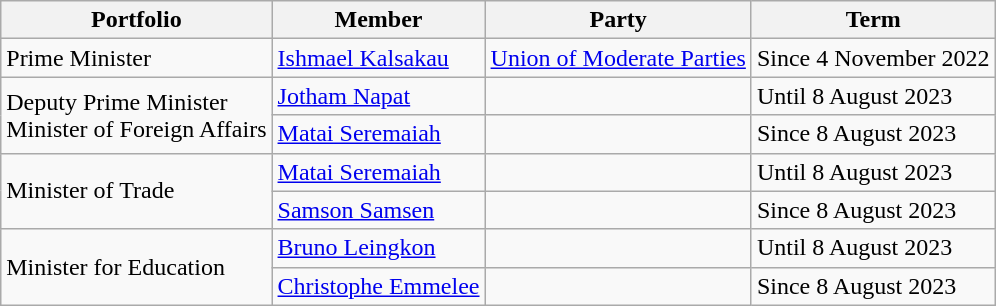<table class="wikitable">
<tr>
<th>Portfolio</th>
<th>Member</th>
<th>Party</th>
<th>Term</th>
</tr>
<tr>
<td>Prime Minister</td>
<td><a href='#'>Ishmael Kalsakau</a></td>
<td><a href='#'>Union of Moderate Parties</a></td>
<td>Since 4 November 2022</td>
</tr>
<tr>
<td rowspan="2">Deputy Prime Minister<br>Minister of Foreign Affairs</td>
<td><a href='#'>Jotham Napat</a></td>
<td></td>
<td>Until 8 August 2023</td>
</tr>
<tr>
<td><a href='#'>Matai Seremaiah</a></td>
<td></td>
<td>Since 8 August 2023</td>
</tr>
<tr>
<td rowspan="2">Minister of Trade</td>
<td><a href='#'>Matai Seremaiah</a></td>
<td></td>
<td>Until 8 August 2023</td>
</tr>
<tr>
<td><a href='#'>Samson Samsen</a></td>
<td></td>
<td>Since 8 August 2023</td>
</tr>
<tr>
<td rowspan="2">Minister for Education</td>
<td><a href='#'>Bruno Leingkon</a></td>
<td></td>
<td>Until 8 August 2023</td>
</tr>
<tr>
<td><a href='#'>Christophe Emmelee</a></td>
<td></td>
<td>Since 8 August 2023</td>
</tr>
</table>
